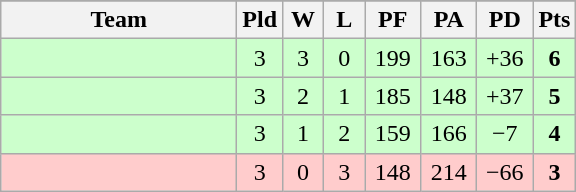<table class=wikitable>
<tr align=center>
</tr>
<tr>
<th width=150>Team</th>
<th width=20>Pld</th>
<th width=20>W</th>
<th width=20>L</th>
<th width=30>PF</th>
<th width=30>PA</th>
<th width=30>PD</th>
<th width=20>Pts</th>
</tr>
<tr align=center bgcolor=ccffcc>
<td align=left></td>
<td>3</td>
<td>3</td>
<td>0</td>
<td>199</td>
<td>163</td>
<td>+36</td>
<td><strong>6</strong></td>
</tr>
<tr align=center bgcolor=ccffcc>
<td align=left></td>
<td>3</td>
<td>2</td>
<td>1</td>
<td>185</td>
<td>148</td>
<td>+37</td>
<td><strong>5</strong></td>
</tr>
<tr align=center bgcolor=ccffcc>
<td align=left></td>
<td>3</td>
<td>1</td>
<td>2</td>
<td>159</td>
<td>166</td>
<td>−7</td>
<td><strong>4</strong></td>
</tr>
<tr align=center bgcolor=ffcccc>
<td align=left></td>
<td>3</td>
<td>0</td>
<td>3</td>
<td>148</td>
<td>214</td>
<td>−66</td>
<td><strong>3</strong></td>
</tr>
</table>
